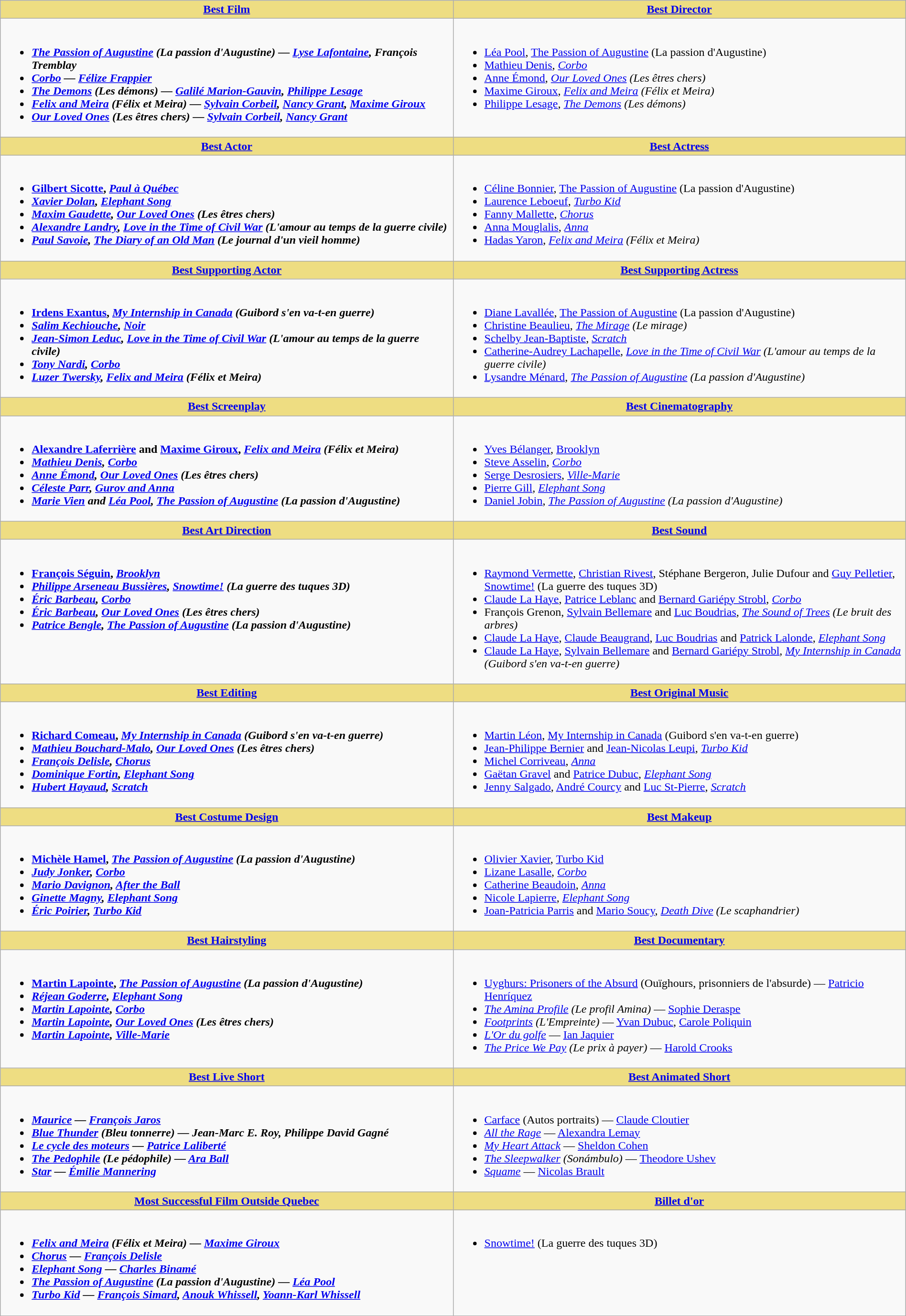<table class=wikitable width="100%">
<tr>
<th style="background:#EEDD82; width:50%"><a href='#'>Best Film</a></th>
<th style="background:#EEDD82; width:50%"><a href='#'>Best Director</a></th>
</tr>
<tr>
<td valign="top"><br><ul><li> <strong><em><a href='#'>The Passion of Augustine</a> (La passion d'Augustine)<em> — <a href='#'>Lyse Lafontaine</a>, François Tremblay<strong></li><li></em><a href='#'>Corbo</a><em> — <a href='#'>Félize Frappier</a></li><li></em><a href='#'>The Demons</a> (Les démons)<em> — <a href='#'>Galilé Marion-Gauvin</a>, <a href='#'>Philippe Lesage</a></li><li></em><a href='#'>Felix and Meira</a> (Félix et Meira)<em> — <a href='#'>Sylvain Corbeil</a>, <a href='#'>Nancy Grant</a>, <a href='#'>Maxime Giroux</a></li><li></em><a href='#'>Our Loved Ones</a> (Les êtres chers)<em> — <a href='#'>Sylvain Corbeil</a>, <a href='#'>Nancy Grant</a></li></ul></td>
<td valign="top"><br><ul><li> </strong><a href='#'>Léa Pool</a>, </em><a href='#'>The Passion of Augustine</a> (La passion d'Augustine)</em></strong></li><li><a href='#'>Mathieu Denis</a>, <em><a href='#'>Corbo</a></em></li><li><a href='#'>Anne Émond</a>, <em><a href='#'>Our Loved Ones</a> (Les êtres chers)</em></li><li><a href='#'>Maxime Giroux</a>, <em><a href='#'>Felix and Meira</a> (Félix et Meira)</em></li><li><a href='#'>Philippe Lesage</a>, <em><a href='#'>The Demons</a> (Les démons)</em></li></ul></td>
</tr>
<tr>
<th style="background:#EEDD82; width:50%"><a href='#'>Best Actor</a></th>
<th style="background:#EEDD82; width:50%"><a href='#'>Best Actress</a></th>
</tr>
<tr>
<td valign="top"><br><ul><li> <strong><a href='#'>Gilbert Sicotte</a>, <em><a href='#'>Paul à Québec</a><strong><em></li><li><a href='#'>Xavier Dolan</a>, </em><a href='#'>Elephant Song</a><em></li><li><a href='#'>Maxim Gaudette</a>, </em><a href='#'>Our Loved Ones</a> (Les êtres chers)<em></li><li><a href='#'>Alexandre Landry</a>, </em><a href='#'>Love in the Time of Civil War</a> (L'amour au temps de la guerre civile)<em></li><li><a href='#'>Paul Savoie</a>, </em><a href='#'>The Diary of an Old Man</a><em> (</em>Le journal d'un vieil homme<em>)</li></ul></td>
<td valign="top"><br><ul><li> </strong><a href='#'>Céline Bonnier</a>, </em><a href='#'>The Passion of Augustine</a> (La passion d'Augustine)</em></strong></li><li><a href='#'>Laurence Leboeuf</a>, <em><a href='#'>Turbo Kid</a></em></li><li><a href='#'>Fanny Mallette</a>, <em><a href='#'>Chorus</a></em></li><li><a href='#'>Anna Mouglalis</a>, <em><a href='#'>Anna</a></em></li><li><a href='#'>Hadas Yaron</a>, <em><a href='#'>Felix and Meira</a> (Félix et Meira)</em></li></ul></td>
</tr>
<tr>
<th style="background:#EEDD82; width:50%"><a href='#'>Best Supporting Actor</a></th>
<th style="background:#EEDD82; width:50%"><a href='#'>Best Supporting Actress</a></th>
</tr>
<tr>
<td valign="top"><br><ul><li> <strong><a href='#'>Irdens Exantus</a>, <em><a href='#'>My Internship in Canada</a> (Guibord s'en va-t-en guerre)<strong><em></li><li><a href='#'>Salim Kechiouche</a>, </em><a href='#'>Noir</a><em></li><li><a href='#'>Jean-Simon Leduc</a>, </em><a href='#'>Love in the Time of Civil War</a> (L'amour au temps de la guerre civile)<em></li><li><a href='#'>Tony Nardi</a>, </em><a href='#'>Corbo</a><em></li><li><a href='#'>Luzer Twersky</a>, </em><a href='#'>Felix and Meira</a> (Félix et Meira)<em></li></ul></td>
<td valign="top"><br><ul><li> </strong><a href='#'>Diane Lavallée</a>, </em><a href='#'>The Passion of Augustine</a> (La passion d'Augustine)</em></strong></li><li><a href='#'>Christine Beaulieu</a>, <em><a href='#'>The Mirage</a> (Le mirage)</em></li><li><a href='#'>Schelby Jean-Baptiste</a>, <em><a href='#'>Scratch</a></em></li><li><a href='#'>Catherine-Audrey Lachapelle</a>, <em><a href='#'>Love in the Time of Civil War</a> (L'amour au temps de la guerre civile)</em></li><li><a href='#'>Lysandre Ménard</a>, <em><a href='#'>The Passion of Augustine</a> (La passion d'Augustine)</em></li></ul></td>
</tr>
<tr>
<th style="background:#EEDD82; width:50%"><a href='#'>Best Screenplay</a></th>
<th style="background:#EEDD82; width:50%"><a href='#'>Best Cinematography</a></th>
</tr>
<tr>
<td valign="top"><br><ul><li> <strong><a href='#'>Alexandre Laferrière</a> and <a href='#'>Maxime Giroux</a>, <em><a href='#'>Felix and Meira</a> (Félix et Meira)<strong><em></li><li><a href='#'>Mathieu Denis</a>, </em><a href='#'>Corbo</a><em></li><li><a href='#'>Anne Émond</a>, </em><a href='#'>Our Loved Ones</a> (Les êtres chers)<em></li><li><a href='#'>Céleste Parr</a>, </em><a href='#'>Gurov and Anna</a><em></li><li><a href='#'>Marie Vien</a> and <a href='#'>Léa Pool</a>, </em><a href='#'>The Passion of Augustine</a> (La passion d'Augustine)<em></li></ul></td>
<td valign="top"><br><ul><li> </strong><a href='#'>Yves Bélanger</a>, </em><a href='#'>Brooklyn</a></em></strong></li><li><a href='#'>Steve Asselin</a>, <em><a href='#'>Corbo</a></em></li><li><a href='#'>Serge Desrosiers</a>, <em><a href='#'>Ville-Marie</a></em></li><li><a href='#'>Pierre Gill</a>, <em><a href='#'>Elephant Song</a></em></li><li><a href='#'>Daniel Jobin</a>, <em><a href='#'>The Passion of Augustine</a> (La passion d'Augustine)</em></li></ul></td>
</tr>
<tr>
<th style="background:#EEDD82; width:50%"><a href='#'>Best Art Direction</a></th>
<th style="background:#EEDD82; width:50%"><a href='#'>Best Sound</a></th>
</tr>
<tr>
<td valign="top"><br><ul><li> <strong><a href='#'>François Séguin</a>, <em><a href='#'>Brooklyn</a><strong><em></li><li><a href='#'>Philippe Arseneau Bussières</a>, </em><a href='#'>Snowtime!</a> (La guerre des tuques 3D)<em></li><li><a href='#'>Éric Barbeau</a>, </em><a href='#'>Corbo</a><em></li><li><a href='#'>Éric Barbeau</a>, </em><a href='#'>Our Loved Ones</a> (Les êtres chers)<em></li><li><a href='#'>Patrice Bengle</a>, </em><a href='#'>The Passion of Augustine</a> (La passion d'Augustine)<em></li></ul></td>
<td valign="top"><br><ul><li> </strong><a href='#'>Raymond Vermette</a>, <a href='#'>Christian Rivest</a>, Stéphane Bergeron, Julie Dufour and <a href='#'>Guy Pelletier</a>, </em><a href='#'>Snowtime!</a> (La guerre des tuques 3D)</em></strong></li><li><a href='#'>Claude La Haye</a>, <a href='#'>Patrice Leblanc</a> and <a href='#'>Bernard Gariépy Strobl</a>, <em><a href='#'>Corbo</a></em></li><li>François Grenon, <a href='#'>Sylvain Bellemare</a> and <a href='#'>Luc Boudrias</a>, <em><a href='#'>The Sound of Trees</a> (Le bruit des arbres)</em></li><li><a href='#'>Claude La Haye</a>, <a href='#'>Claude Beaugrand</a>, <a href='#'>Luc Boudrias</a> and <a href='#'>Patrick Lalonde</a>, <em><a href='#'>Elephant Song</a></em></li><li><a href='#'>Claude La Haye</a>, <a href='#'>Sylvain Bellemare</a> and <a href='#'>Bernard Gariépy Strobl</a>, <em><a href='#'>My Internship in Canada</a> (Guibord s'en va-t-en guerre)</em></li></ul></td>
</tr>
<tr>
<th style="background:#EEDD82; width:50%"><a href='#'>Best Editing</a></th>
<th style="background:#EEDD82; width:50%"><a href='#'>Best Original Music</a></th>
</tr>
<tr>
<td valign="top"><br><ul><li> <strong><a href='#'>Richard Comeau</a>, <em><a href='#'>My Internship in Canada</a> (Guibord s'en va-t-en guerre)<strong><em></li><li><a href='#'>Mathieu Bouchard-Malo</a>, </em><a href='#'>Our Loved Ones</a> (Les êtres chers)<em></li><li><a href='#'>François Delisle</a>, </em><a href='#'>Chorus</a><em></li><li><a href='#'>Dominique Fortin</a>, </em><a href='#'>Elephant Song</a><em></li><li><a href='#'>Hubert Hayaud</a>, </em><a href='#'>Scratch</a><em></li></ul></td>
<td valign="top"><br><ul><li> </strong><a href='#'>Martin Léon</a>, </em><a href='#'>My Internship in Canada</a> (Guibord s'en va-t-en guerre)</em></strong></li><li><a href='#'>Jean-Philippe Bernier</a> and <a href='#'>Jean-Nicolas Leupi</a>, <em><a href='#'>Turbo Kid</a></em></li><li><a href='#'>Michel Corriveau</a>, <em><a href='#'>Anna</a></em></li><li><a href='#'>Gaëtan Gravel</a> and <a href='#'>Patrice Dubuc</a>, <em><a href='#'>Elephant Song</a></em></li><li><a href='#'>Jenny Salgado</a>, <a href='#'>André Courcy</a> and <a href='#'>Luc St-Pierre</a>, <em><a href='#'>Scratch</a></em></li></ul></td>
</tr>
<tr>
<th style="background:#EEDD82; width:50%"><a href='#'>Best Costume Design</a></th>
<th style="background:#EEDD82; width:50%"><a href='#'>Best Makeup</a></th>
</tr>
<tr>
<td valign="top"><br><ul><li> <strong><a href='#'>Michèle Hamel</a>, <em><a href='#'>The Passion of Augustine</a> (La passion d'Augustine)<strong><em></li><li><a href='#'>Judy Jonker</a>, </em><a href='#'>Corbo</a><em></li><li><a href='#'>Mario Davignon</a>, </em><a href='#'>After the Ball</a><em></li><li><a href='#'>Ginette Magny</a>, </em><a href='#'>Elephant Song</a><em></li><li><a href='#'>Éric Poirier</a>, </em><a href='#'>Turbo Kid</a><em></li></ul></td>
<td valign="top"><br><ul><li> </strong><a href='#'>Olivier Xavier</a>, </em><a href='#'>Turbo Kid</a></em></strong></li><li><a href='#'>Lizane Lasalle</a>, <em><a href='#'>Corbo</a></em></li><li><a href='#'>Catherine Beaudoin</a>, <em><a href='#'>Anna</a></em></li><li><a href='#'>Nicole Lapierre</a>, <em><a href='#'>Elephant Song</a></em></li><li><a href='#'>Joan-Patricia Parris</a> and <a href='#'>Mario Soucy</a>, <em><a href='#'>Death Dive</a> (Le scaphandrier)</em></li></ul></td>
</tr>
<tr>
<th style="background:#EEDD82; width:50%"><a href='#'>Best Hairstyling</a></th>
<th style="background:#EEDD82; width:50%"><a href='#'>Best Documentary</a></th>
</tr>
<tr>
<td valign="top"><br><ul><li> <strong><a href='#'>Martin Lapointe</a>, <em><a href='#'>The Passion of Augustine</a> (La passion d'Augustine)<strong><em></li><li><a href='#'>Réjean Goderre</a>, </em><a href='#'>Elephant Song</a><em></li><li><a href='#'>Martin Lapointe</a>, </em><a href='#'>Corbo</a><em></li><li><a href='#'>Martin Lapointe</a>, </em><a href='#'>Our Loved Ones</a> (Les êtres chers)<em></li><li><a href='#'>Martin Lapointe</a>, </em><a href='#'>Ville-Marie</a><em></li></ul></td>
<td valign="top"><br><ul><li> </em></strong><a href='#'>Uyghurs: Prisoners of the Absurd</a> (Ouïghours, prisonniers de l'absurde)</em> — <a href='#'>Patricio Henríquez</a></strong></li><li><em><a href='#'>The Amina Profile</a> (Le profil Amina)</em> — <a href='#'>Sophie Deraspe</a></li><li><em><a href='#'>Footprints</a> (L'Empreinte)</em> — <a href='#'>Yvan Dubuc</a>, <a href='#'>Carole Poliquin</a></li><li><em><a href='#'>L'Or du golfe</a></em> — <a href='#'>Ian Jaquier</a></li><li><em><a href='#'>The Price We Pay</a> (Le prix à payer)</em> — <a href='#'>Harold Crooks</a></li></ul></td>
</tr>
<tr>
<th style="background:#EEDD82; width:50%"><a href='#'>Best Live Short</a></th>
<th style="background:#EEDD82; width:50%"><a href='#'>Best Animated Short</a></th>
</tr>
<tr>
<td valign="top"><br><ul><li> <strong><em><a href='#'>Maurice</a><em> — <a href='#'>François Jaros</a><strong></li><li></em><a href='#'>Blue Thunder</a> (Bleu tonnerre)<em> — Jean-Marc E. Roy, Philippe David Gagné</li><li></em><a href='#'>Le cycle des moteurs</a><em> — <a href='#'>Patrice Laliberté</a></li><li></em><a href='#'>The Pedophile</a> (Le pédophile)<em> — <a href='#'>Ara Ball</a></li><li></em><a href='#'>Star</a><em> — <a href='#'>Émilie Mannering</a></li></ul></td>
<td valign="top"><br><ul><li> </em></strong><a href='#'>Carface</a> (Autos portraits)</em> — <a href='#'>Claude Cloutier</a></strong></li><li><em><a href='#'>All the Rage</a></em> — <a href='#'>Alexandra Lemay</a></li><li><em><a href='#'>My Heart Attack</a></em> — <a href='#'>Sheldon Cohen</a></li><li><em><a href='#'>The Sleepwalker</a> (Sonámbulo)</em> — <a href='#'>Theodore Ushev</a></li><li><em><a href='#'>Squame</a></em> — <a href='#'>Nicolas Brault</a></li></ul></td>
</tr>
<tr>
<th style="background:#EEDD82; width:50%"><a href='#'>Most Successful Film Outside Quebec</a></th>
<th style="background:#EEDD82; width:50%"><a href='#'>Billet d'or</a></th>
</tr>
<tr>
<td valign="top"><br><ul><li> <strong><em><a href='#'>Felix and Meira</a> (Félix et Meira)<em> — <a href='#'>Maxime Giroux</a><strong></li><li></em><a href='#'>Chorus</a><em> — <a href='#'>François Delisle</a></li><li></em><a href='#'>Elephant Song</a><em> — <a href='#'>Charles Binamé</a></li><li></em><a href='#'>The Passion of Augustine</a> (La passion d'Augustine)<em> — <a href='#'>Léa Pool</a></li><li></em><a href='#'>Turbo Kid</a><em> — <a href='#'>François Simard</a>, <a href='#'>Anouk Whissell</a>, <a href='#'>Yoann-Karl Whissell</a></li></ul></td>
<td valign="top"><br><ul><li> </em></strong><a href='#'>Snowtime!</a> (La guerre des tuques 3D)<strong><em></li></ul></td>
</tr>
</table>
